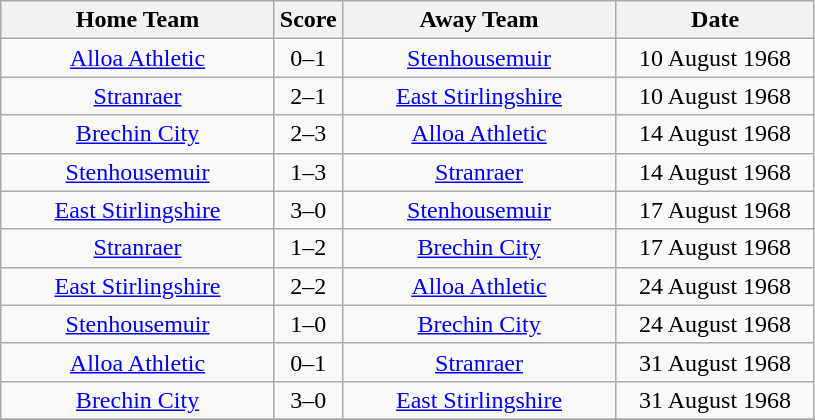<table class="wikitable" style="text-align:center;">
<tr>
<th width=175>Home Team</th>
<th width=20>Score</th>
<th width=175>Away Team</th>
<th width= 125>Date</th>
</tr>
<tr>
<td><a href='#'>Alloa Athletic</a></td>
<td>0–1</td>
<td><a href='#'>Stenhousemuir</a></td>
<td>10 August 1968</td>
</tr>
<tr>
<td><a href='#'>Stranraer</a></td>
<td>2–1</td>
<td><a href='#'>East Stirlingshire</a></td>
<td>10 August 1968</td>
</tr>
<tr>
<td><a href='#'>Brechin City</a></td>
<td>2–3</td>
<td><a href='#'>Alloa Athletic</a></td>
<td>14 August 1968</td>
</tr>
<tr>
<td><a href='#'>Stenhousemuir</a></td>
<td>1–3</td>
<td><a href='#'>Stranraer</a></td>
<td>14 August 1968</td>
</tr>
<tr>
<td><a href='#'>East Stirlingshire</a></td>
<td>3–0</td>
<td><a href='#'>Stenhousemuir</a></td>
<td>17 August 1968</td>
</tr>
<tr>
<td><a href='#'>Stranraer</a></td>
<td>1–2</td>
<td><a href='#'>Brechin City</a></td>
<td>17 August 1968</td>
</tr>
<tr>
<td><a href='#'>East Stirlingshire</a></td>
<td>2–2</td>
<td><a href='#'>Alloa Athletic</a></td>
<td>24 August 1968</td>
</tr>
<tr>
<td><a href='#'>Stenhousemuir</a></td>
<td>1–0</td>
<td><a href='#'>Brechin City</a></td>
<td>24 August 1968</td>
</tr>
<tr>
<td><a href='#'>Alloa Athletic</a></td>
<td>0–1</td>
<td><a href='#'>Stranraer</a></td>
<td>31 August 1968</td>
</tr>
<tr>
<td><a href='#'>Brechin City</a></td>
<td>3–0</td>
<td><a href='#'>East Stirlingshire</a></td>
<td>31 August 1968</td>
</tr>
<tr>
</tr>
</table>
